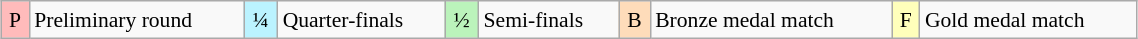<table class="wikitable" style="margin:0.5em auto; font-size:90%; line-height:1.25em;" width=60%;>
<tr>
<td bgcolor="#FFBBBB" align=center>P</td>
<td>Preliminary round</td>
<td bgcolor="#BBF3FF" align=center>¼</td>
<td>Quarter-finals</td>
<td bgcolor="#BBF3BB" align=center>½</td>
<td>Semi-finals</td>
<td bgcolor="#FEDCBA" align=center>B</td>
<td>Bronze medal match</td>
<td bgcolor="#FFFFBB" align=center>F</td>
<td>Gold medal match</td>
</tr>
</table>
